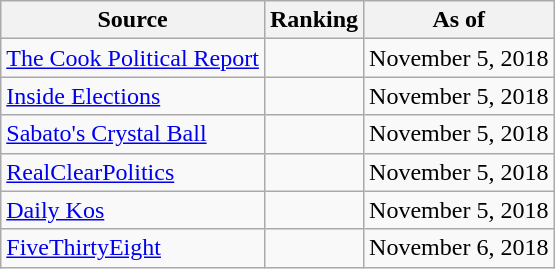<table class="wikitable" style="text-align:center">
<tr>
<th>Source</th>
<th>Ranking</th>
<th>As of</th>
</tr>
<tr>
<td align=left><a href='#'>The Cook Political Report</a></td>
<td></td>
<td>November 5, 2018</td>
</tr>
<tr>
<td align=left><a href='#'>Inside Elections</a></td>
<td></td>
<td>November 5, 2018</td>
</tr>
<tr>
<td align=left><a href='#'>Sabato's Crystal Ball</a></td>
<td></td>
<td>November 5, 2018</td>
</tr>
<tr>
<td align=left><a href='#'>RealClearPolitics</a></td>
<td></td>
<td>November 5, 2018</td>
</tr>
<tr>
<td align=left><a href='#'>Daily Kos</a></td>
<td></td>
<td>November 5, 2018</td>
</tr>
<tr>
<td align=left><a href='#'>FiveThirtyEight</a></td>
<td></td>
<td>November 6, 2018</td>
</tr>
</table>
